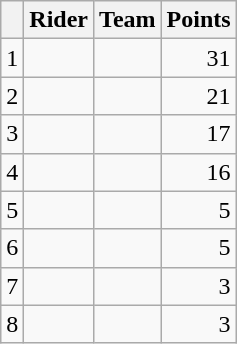<table class="wikitable">
<tr>
<th></th>
<th>Rider</th>
<th>Team</th>
<th>Points</th>
</tr>
<tr>
<td>1</td>
<td> </td>
<td></td>
<td align=right>31</td>
</tr>
<tr>
<td>2</td>
<td></td>
<td></td>
<td align=right>21</td>
</tr>
<tr>
<td>3</td>
<td> </td>
<td></td>
<td align=right>17</td>
</tr>
<tr>
<td>4</td>
<td></td>
<td></td>
<td align=right>16</td>
</tr>
<tr>
<td>5</td>
<td> </td>
<td></td>
<td align=right>5</td>
</tr>
<tr>
<td>6</td>
<td></td>
<td></td>
<td align=right>5</td>
</tr>
<tr>
<td>7</td>
<td></td>
<td></td>
<td align=right>3</td>
</tr>
<tr>
<td>8</td>
<td></td>
<td></td>
<td align=right>3</td>
</tr>
</table>
